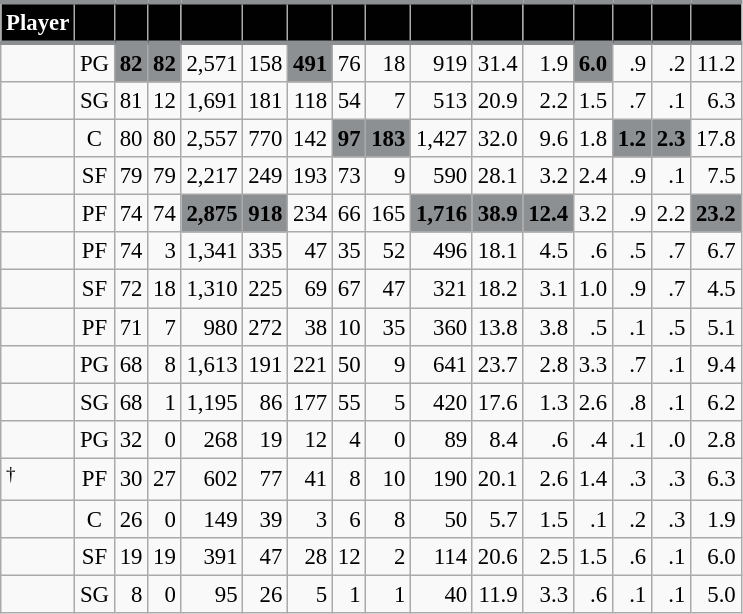<table class="wikitable sortable" style="font-size: 95%; text-align:right;">
<tr>
<th style="background:#010101; color:#FFFFFF; border-top:#8D9093 3px solid; border-bottom:#8D9093 3px solid;">Player</th>
<th style="background:#010101; color:#FFFFFF; border-top:#8D9093 3px solid; border-bottom:#8D9093 3px solid;"></th>
<th style="background:#010101; color:#FFFFFF; border-top:#8D9093 3px solid; border-bottom:#8D9093 3px solid;"></th>
<th style="background:#010101; color:#FFFFFF; border-top:#8D9093 3px solid; border-bottom:#8D9093 3px solid;"></th>
<th style="background:#010101; color:#FFFFFF; border-top:#8D9093 3px solid; border-bottom:#8D9093 3px solid;"></th>
<th style="background:#010101; color:#FFFFFF; border-top:#8D9093 3px solid; border-bottom:#8D9093 3px solid;"></th>
<th style="background:#010101; color:#FFFFFF; border-top:#8D9093 3px solid; border-bottom:#8D9093 3px solid;"></th>
<th style="background:#010101; color:#FFFFFF; border-top:#8D9093 3px solid; border-bottom:#8D9093 3px solid;"></th>
<th style="background:#010101; color:#FFFFFF; border-top:#8D9093 3px solid; border-bottom:#8D9093 3px solid;"></th>
<th style="background:#010101; color:#FFFFFF; border-top:#8D9093 3px solid; border-bottom:#8D9093 3px solid;"></th>
<th style="background:#010101; color:#FFFFFF; border-top:#8D9093 3px solid; border-bottom:#8D9093 3px solid;"></th>
<th style="background:#010101; color:#FFFFFF; border-top:#8D9093 3px solid; border-bottom:#8D9093 3px solid;"></th>
<th style="background:#010101; color:#FFFFFF; border-top:#8D9093 3px solid; border-bottom:#8D9093 3px solid;"></th>
<th style="background:#010101; color:#FFFFFF; border-top:#8D9093 3px solid; border-bottom:#8D9093 3px solid;"></th>
<th style="background:#010101; color:#FFFFFF; border-top:#8D9093 3px solid; border-bottom:#8D9093 3px solid;"></th>
<th style="background:#010101; color:#FFFFFF; border-top:#8D9093 3px solid; border-bottom:#8D9093 3px solid;"></th>
</tr>
<tr>
<td style="text-align:left;"></td>
<td style="text-align:center;">PG</td>
<td style="background:#8D9093; color:#010101;"><strong>82</strong></td>
<td style="background:#8D9093; color:#010101;"><strong>82</strong></td>
<td>2,571</td>
<td>158</td>
<td style="background:#8D9093; color:#010101;"><strong>491</strong></td>
<td>76</td>
<td>18</td>
<td>919</td>
<td>31.4</td>
<td>1.9</td>
<td style="background:#8D9093; color:#010101;"><strong>6.0</strong></td>
<td>.9</td>
<td>.2</td>
<td>11.2</td>
</tr>
<tr>
<td style="text-align:left;"></td>
<td style="text-align:center;">SG</td>
<td>81</td>
<td>12</td>
<td>1,691</td>
<td>181</td>
<td>118</td>
<td>54</td>
<td>7</td>
<td>513</td>
<td>20.9</td>
<td>2.2</td>
<td>1.5</td>
<td>.7</td>
<td>.1</td>
<td>6.3</td>
</tr>
<tr>
<td style="text-align:left;"></td>
<td style="text-align:center;">C</td>
<td>80</td>
<td>80</td>
<td>2,557</td>
<td>770</td>
<td>142</td>
<td style="background:#8D9093; color:#010101;"><strong>97</strong></td>
<td style="background:#8D9093; color:#010101;"><strong>183</strong></td>
<td>1,427</td>
<td>32.0</td>
<td>9.6</td>
<td>1.8</td>
<td style="background:#8D9093; color:#010101;"><strong>1.2</strong></td>
<td style="background:#8D9093; color:#010101;"><strong>2.3</strong></td>
<td>17.8</td>
</tr>
<tr>
<td style="text-align:left;"></td>
<td style="text-align:center;">SF</td>
<td>79</td>
<td>79</td>
<td>2,217</td>
<td>249</td>
<td>193</td>
<td>73</td>
<td>9</td>
<td>590</td>
<td>28.1</td>
<td>3.2</td>
<td>2.4</td>
<td>.9</td>
<td>.1</td>
<td>7.5</td>
</tr>
<tr>
<td style="text-align:left;"></td>
<td style="text-align:center;">PF</td>
<td>74</td>
<td>74</td>
<td style="background:#8D9093; color:#010101;"><strong>2,875</strong></td>
<td style="background:#8D9093; color:#010101;"><strong>918</strong></td>
<td>234</td>
<td>66</td>
<td>165</td>
<td style="background:#8D9093; color:#010101;"><strong>1,716</strong></td>
<td style="background:#8D9093; color:#010101;"><strong>38.9</strong></td>
<td style="background:#8D9093; color:#010101;"><strong>12.4</strong></td>
<td>3.2</td>
<td>.9</td>
<td>2.2</td>
<td style="background:#8D9093; color:#010101;"><strong>23.2</strong></td>
</tr>
<tr>
<td style="text-align:left;"></td>
<td style="text-align:center;">PF</td>
<td>74</td>
<td>3</td>
<td>1,341</td>
<td>335</td>
<td>47</td>
<td>35</td>
<td>52</td>
<td>496</td>
<td>18.1</td>
<td>4.5</td>
<td>.6</td>
<td>.5</td>
<td>.7</td>
<td>6.7</td>
</tr>
<tr>
<td style="text-align:left;"></td>
<td style="text-align:center;">SF</td>
<td>72</td>
<td>18</td>
<td>1,310</td>
<td>225</td>
<td>69</td>
<td>67</td>
<td>47</td>
<td>321</td>
<td>18.2</td>
<td>3.1</td>
<td>1.0</td>
<td>.9</td>
<td>.7</td>
<td>4.5</td>
</tr>
<tr>
<td style="text-align:left;"></td>
<td style="text-align:center;">PF</td>
<td>71</td>
<td>7</td>
<td>980</td>
<td>272</td>
<td>38</td>
<td>10</td>
<td>35</td>
<td>360</td>
<td>13.8</td>
<td>3.8</td>
<td>.5</td>
<td>.1</td>
<td>.5</td>
<td>5.1</td>
</tr>
<tr>
<td style="text-align:left;"></td>
<td style="text-align:center;">PG</td>
<td>68</td>
<td>8</td>
<td>1,613</td>
<td>191</td>
<td>221</td>
<td>50</td>
<td>9</td>
<td>641</td>
<td>23.7</td>
<td>2.8</td>
<td>3.3</td>
<td>.7</td>
<td>.1</td>
<td>9.4</td>
</tr>
<tr>
<td style="text-align:left;"></td>
<td style="text-align:center;">SG</td>
<td>68</td>
<td>1</td>
<td>1,195</td>
<td>86</td>
<td>177</td>
<td>55</td>
<td>5</td>
<td>420</td>
<td>17.6</td>
<td>1.3</td>
<td>2.6</td>
<td>.8</td>
<td>.1</td>
<td>6.2</td>
</tr>
<tr>
<td style="text-align:left;"></td>
<td style="text-align:center;">PG</td>
<td>32</td>
<td>0</td>
<td>268</td>
<td>19</td>
<td>12</td>
<td>4</td>
<td>0</td>
<td>89</td>
<td>8.4</td>
<td>.6</td>
<td>.4</td>
<td>.1</td>
<td>.0</td>
<td>2.8</td>
</tr>
<tr>
<td style="text-align:left;"><sup>†</sup></td>
<td style="text-align:center;">PF</td>
<td>30</td>
<td>27</td>
<td>602</td>
<td>77</td>
<td>41</td>
<td>8</td>
<td>10</td>
<td>190</td>
<td>20.1</td>
<td>2.6</td>
<td>1.4</td>
<td>.3</td>
<td>.3</td>
<td>6.3</td>
</tr>
<tr>
<td style="text-align:left;"></td>
<td style="text-align:center;">C</td>
<td>26</td>
<td>0</td>
<td>149</td>
<td>39</td>
<td>3</td>
<td>6</td>
<td>8</td>
<td>50</td>
<td>5.7</td>
<td>1.5</td>
<td>.1</td>
<td>.2</td>
<td>.3</td>
<td>1.9</td>
</tr>
<tr>
<td style="text-align:left;"></td>
<td style="text-align:center;">SF</td>
<td>19</td>
<td>19</td>
<td>391</td>
<td>47</td>
<td>28</td>
<td>12</td>
<td>2</td>
<td>114</td>
<td>20.6</td>
<td>2.5</td>
<td>1.5</td>
<td>.6</td>
<td>.1</td>
<td>6.0</td>
</tr>
<tr>
<td style="text-align:left;"></td>
<td style="text-align:center;">SG</td>
<td>8</td>
<td>0</td>
<td>95</td>
<td>26</td>
<td>5</td>
<td>1</td>
<td>1</td>
<td>40</td>
<td>11.9</td>
<td>3.3</td>
<td>.6</td>
<td>.1</td>
<td>.1</td>
<td>5.0</td>
</tr>
</table>
